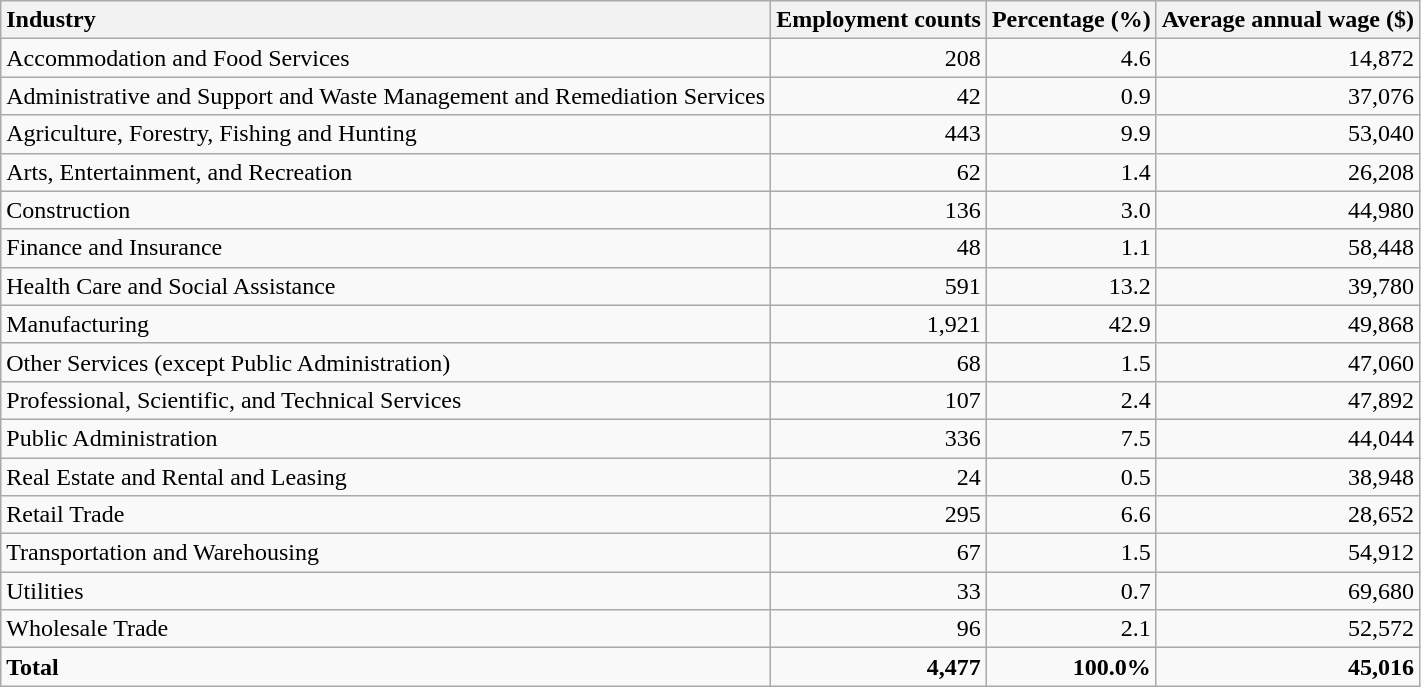<table class="wikitable sortable">
<tr>
<th style="text-align:left;">Industry</th>
<th style="text-align:right;">Employment counts</th>
<th style="text-align:right;">Percentage (%)</th>
<th style="text-align:right;">Average annual wage ($)</th>
</tr>
<tr>
<td style="text-align:left;">Accommodation and Food Services</td>
<td style="text-align:right;">208</td>
<td style="text-align:right;">4.6</td>
<td style="text-align:right;">14,872</td>
</tr>
<tr>
<td style="text-align:left;">Administrative and Support and Waste Management and Remediation Services</td>
<td style="text-align:right;">42</td>
<td style="text-align:right;">0.9</td>
<td style="text-align:right;">37,076</td>
</tr>
<tr>
<td style="text-align:left;">Agriculture, Forestry, Fishing and Hunting</td>
<td style="text-align:right;">443</td>
<td style="text-align:right;">9.9</td>
<td style="text-align:right;">53,040</td>
</tr>
<tr>
<td style="text-align:left;">Arts, Entertainment, and Recreation</td>
<td style="text-align:right;">62</td>
<td style="text-align:right;">1.4</td>
<td style="text-align:right;">26,208</td>
</tr>
<tr>
<td style="text-align:left;">Construction</td>
<td style="text-align:right;">136</td>
<td style="text-align:right;">3.0</td>
<td style="text-align:right;">44,980</td>
</tr>
<tr>
<td style="text-align:left;">Finance and Insurance</td>
<td style="text-align:right;">48</td>
<td style="text-align:right;">1.1</td>
<td style="text-align:right;">58,448</td>
</tr>
<tr>
<td style="text-align:left;">Health Care and Social Assistance</td>
<td style="text-align:right;">591</td>
<td style="text-align:right;">13.2</td>
<td style="text-align:right;">39,780</td>
</tr>
<tr>
<td style="text-align:left;">Manufacturing</td>
<td style="text-align:right;">1,921</td>
<td style="text-align:right;">42.9</td>
<td style="text-align:right;">49,868</td>
</tr>
<tr>
<td style="text-align:left;">Other Services (except Public Administration)</td>
<td style="text-align:right;">68</td>
<td style="text-align:right;">1.5</td>
<td style="text-align:right;">47,060</td>
</tr>
<tr>
<td style="text-align:left;">Professional, Scientific, and Technical Services</td>
<td style="text-align:right;">107</td>
<td style="text-align:right;">2.4</td>
<td style="text-align:right;">47,892</td>
</tr>
<tr>
<td style="text-align:left;">Public Administration</td>
<td style="text-align:right;">336</td>
<td style="text-align:right;">7.5</td>
<td style="text-align:right;">44,044</td>
</tr>
<tr>
<td style="text-align:left;">Real Estate and Rental and Leasing</td>
<td style="text-align:right;">24</td>
<td style="text-align:right;">0.5</td>
<td style="text-align:right;">38,948</td>
</tr>
<tr>
<td style="text-align:left;">Retail Trade</td>
<td style="text-align:right;">295</td>
<td style="text-align:right;">6.6</td>
<td style="text-align:right;">28,652</td>
</tr>
<tr>
<td style="text-align:left;">Transportation and Warehousing</td>
<td style="text-align:right;">67</td>
<td style="text-align:right;">1.5</td>
<td style="text-align:right;">54,912</td>
</tr>
<tr>
<td style="text-align:left;">Utilities</td>
<td style="text-align:right;">33</td>
<td style="text-align:right;">0.7</td>
<td style="text-align:right;">69,680</td>
</tr>
<tr>
<td style="text-align:left;">Wholesale Trade</td>
<td style="text-align:right;">96</td>
<td style="text-align:right;">2.1</td>
<td style="text-align:right;">52,572</td>
</tr>
<tr>
<td style="text-align:left; font-weight:bold;"><strong>Total</strong></td>
<td style="text-align:right; font-weight:bold;"><strong>4,477</strong></td>
<td style="text-align:right; font-weight:bold;"><strong>100.0%</strong></td>
<td style="text-align:right; font-weight:bold;"><strong>45,016</strong></td>
</tr>
</table>
